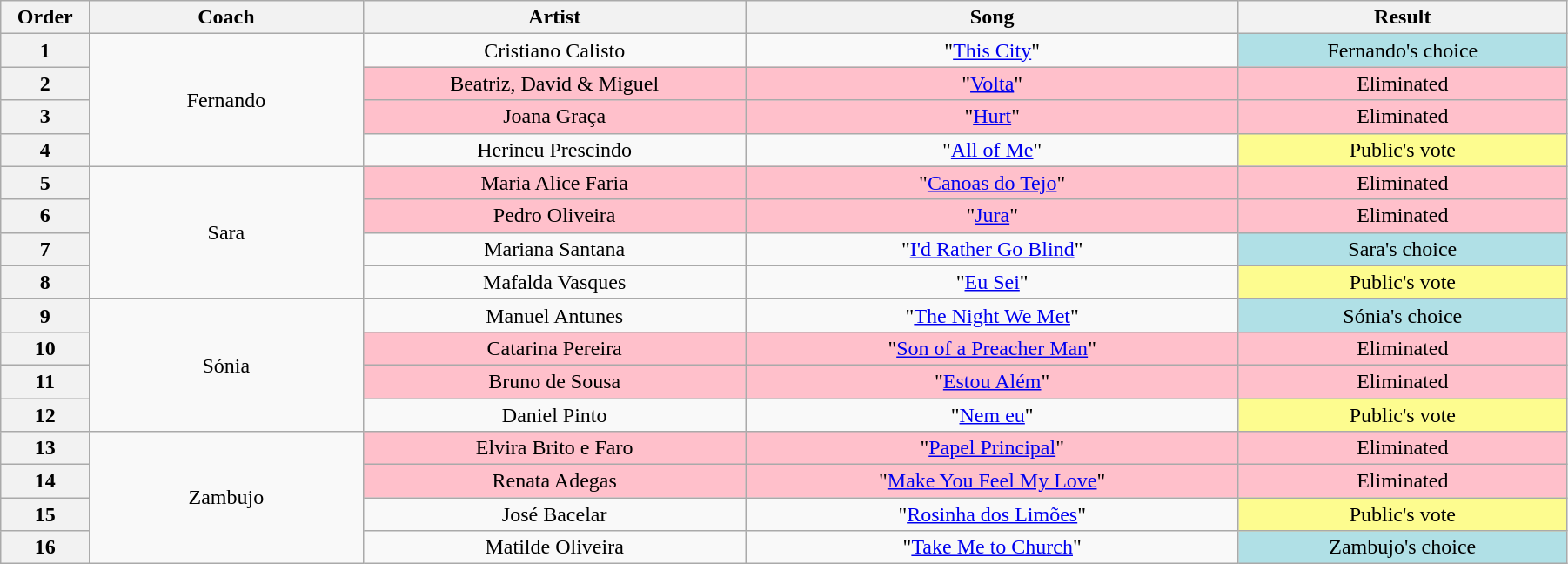<table class="wikitable" style="text-align: center; width:95%">
<tr>
<th style="width:02%">Order</th>
<th style="width:10%">Coach</th>
<th style="width:14%">Artist</th>
<th style="width:18%">Song</th>
<th style="width:12%">Result</th>
</tr>
<tr>
<th>1</th>
<td rowspan="4">Fernando</td>
<td>Cristiano Calisto</td>
<td>"<a href='#'>This City</a>"</td>
<td style="background:#B0E0E6">Fernando's choice</td>
</tr>
<tr>
<th>2</th>
<td style="background:pink">Beatriz, David & Miguel</td>
<td style="background:pink">"<a href='#'>Volta</a>"</td>
<td style="background:pink">Eliminated</td>
</tr>
<tr>
<th>3</th>
<td style="background:pink">Joana Graça</td>
<td style="background:pink">"<a href='#'>Hurt</a>"</td>
<td style="background:pink">Eliminated</td>
</tr>
<tr>
<th>4</th>
<td>Herineu Prescindo</td>
<td>"<a href='#'>All of Me</a>"</td>
<td style="background:#fdfc8f">Public's vote</td>
</tr>
<tr>
<th>5</th>
<td rowspan="4">Sara</td>
<td style="background:pink">Maria Alice Faria</td>
<td style="background:pink">"<a href='#'>Canoas do Tejo</a>"</td>
<td style="background:pink">Eliminated</td>
</tr>
<tr>
<th>6</th>
<td style="background:pink">Pedro Oliveira</td>
<td style="background:pink">"<a href='#'>Jura</a>"</td>
<td style="background:pink">Eliminated</td>
</tr>
<tr>
<th>7</th>
<td>Mariana Santana</td>
<td>"<a href='#'>I'd Rather Go Blind</a>"</td>
<td style="background:#B0E0E6">Sara's choice</td>
</tr>
<tr>
<th>8</th>
<td>Mafalda Vasques</td>
<td>"<a href='#'>Eu Sei</a>"</td>
<td style="background:#fdfc8f">Public's vote</td>
</tr>
<tr>
<th>9</th>
<td rowspan="4">Sónia</td>
<td>Manuel Antunes</td>
<td>"<a href='#'>The Night We Met</a>"</td>
<td style="background:#B0E0E6">Sónia's choice</td>
</tr>
<tr>
<th>10</th>
<td style="background:pink">Catarina Pereira</td>
<td style="background:pink">"<a href='#'>Son of a Preacher Man</a>"</td>
<td style="background:pink">Eliminated</td>
</tr>
<tr>
<th>11</th>
<td style="background:pink">Bruno de Sousa</td>
<td style="background:pink">"<a href='#'>Estou Além</a>"</td>
<td style="background:pink">Eliminated</td>
</tr>
<tr>
<th>12</th>
<td>Daniel Pinto</td>
<td>"<a href='#'>Nem eu</a>"</td>
<td style="background:#fdfc8f">Public's vote</td>
</tr>
<tr>
<th>13</th>
<td rowspan="4">Zambujo</td>
<td style="background:pink">Elvira Brito e Faro</td>
<td style="background:pink">"<a href='#'>Papel Principal</a>"</td>
<td style="background:pink">Eliminated</td>
</tr>
<tr>
<th>14</th>
<td style="background:pink">Renata Adegas</td>
<td style="background:pink">"<a href='#'>Make You Feel My Love</a>"</td>
<td style="background:pink">Eliminated</td>
</tr>
<tr>
<th>15</th>
<td>José Bacelar</td>
<td>"<a href='#'>Rosinha dos Limões</a>"</td>
<td style="background:#fdfc8f">Public's vote</td>
</tr>
<tr>
<th>16</th>
<td>Matilde Oliveira</td>
<td>"<a href='#'>Take Me to Church</a>"</td>
<td style="background:#B0E0E6">Zambujo's choice</td>
</tr>
</table>
